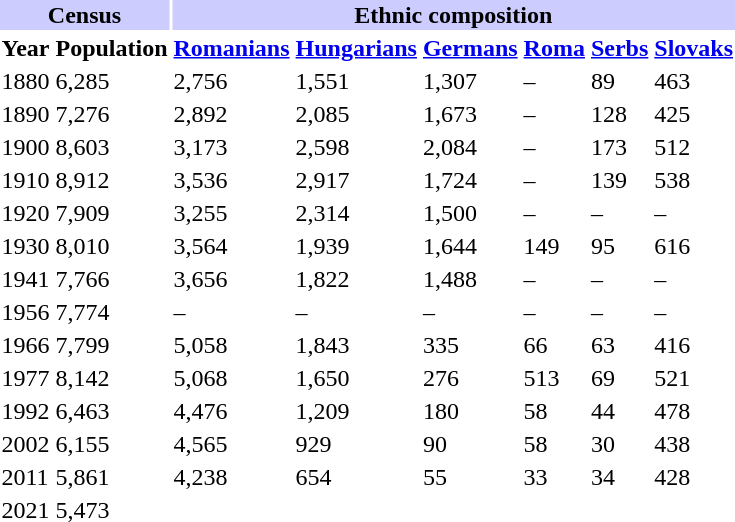<table class="toccolours">
<tr>
<th align="center" colspan="2" style="background:#ccccff;">Census</th>
<th align="center" colspan="6" style="background:#ccccff;">Ethnic composition</th>
</tr>
<tr>
<th>Year</th>
<th>Population</th>
<th><a href='#'>Romanians</a></th>
<th><a href='#'>Hungarians</a></th>
<th><a href='#'>Germans</a></th>
<th><a href='#'>Roma</a></th>
<th><a href='#'>Serbs</a></th>
<th><a href='#'>Slovaks</a></th>
</tr>
<tr>
<td>1880</td>
<td>6,285</td>
<td>2,756</td>
<td>1,551</td>
<td>1,307</td>
<td>–</td>
<td>89</td>
<td>463</td>
</tr>
<tr>
<td>1890</td>
<td>7,276</td>
<td>2,892</td>
<td>2,085</td>
<td>1,673</td>
<td>–</td>
<td>128</td>
<td>425</td>
</tr>
<tr>
<td>1900</td>
<td>8,603</td>
<td>3,173</td>
<td>2,598</td>
<td>2,084</td>
<td>–</td>
<td>173</td>
<td>512</td>
</tr>
<tr>
<td>1910</td>
<td>8,912</td>
<td>3,536</td>
<td>2,917</td>
<td>1,724</td>
<td>–</td>
<td>139</td>
<td>538</td>
</tr>
<tr>
<td>1920</td>
<td>7,909</td>
<td>3,255</td>
<td>2,314</td>
<td>1,500</td>
<td>–</td>
<td>–</td>
<td>–</td>
</tr>
<tr>
<td>1930</td>
<td>8,010</td>
<td>3,564</td>
<td>1,939</td>
<td>1,644</td>
<td>149</td>
<td>95</td>
<td>616</td>
</tr>
<tr>
<td>1941</td>
<td>7,766</td>
<td>3,656</td>
<td>1,822</td>
<td>1,488</td>
<td>–</td>
<td>–</td>
<td>–</td>
</tr>
<tr>
<td>1956</td>
<td>7,774</td>
<td>–</td>
<td>–</td>
<td>–</td>
<td>–</td>
<td>–</td>
<td>–</td>
</tr>
<tr>
<td>1966</td>
<td>7,799</td>
<td>5,058</td>
<td>1,843</td>
<td>335</td>
<td>66</td>
<td>63</td>
<td>416</td>
</tr>
<tr>
<td>1977</td>
<td>8,142</td>
<td>5,068</td>
<td>1,650</td>
<td>276</td>
<td>513</td>
<td>69</td>
<td>521</td>
</tr>
<tr>
<td>1992</td>
<td>6,463</td>
<td>4,476</td>
<td>1,209</td>
<td>180</td>
<td>58</td>
<td>44</td>
<td>478</td>
</tr>
<tr>
<td>2002</td>
<td>6,155</td>
<td>4,565</td>
<td>929</td>
<td>90</td>
<td>58</td>
<td>30</td>
<td>438</td>
</tr>
<tr>
<td>2011</td>
<td>5,861</td>
<td>4,238</td>
<td>654</td>
<td>55</td>
<td>33</td>
<td>34</td>
<td>428</td>
</tr>
<tr>
<td>2021</td>
<td>5,473</td>
<td></td>
<td></td>
<td></td>
<td></td>
<td></td>
<td></td>
</tr>
</table>
